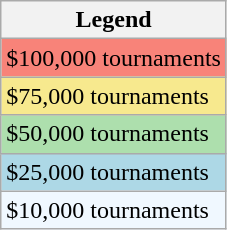<table class="wikitable">
<tr>
<th>Legend</th>
</tr>
<tr style="background:#f88379;">
<td>$100,000 tournaments</td>
</tr>
<tr style="background:#f7e98e;">
<td>$75,000 tournaments</td>
</tr>
<tr style="background:#addfad;">
<td>$50,000 tournaments</td>
</tr>
<tr style="background:lightblue;">
<td>$25,000 tournaments</td>
</tr>
<tr style="background:#f0f8ff;">
<td>$10,000 tournaments</td>
</tr>
</table>
